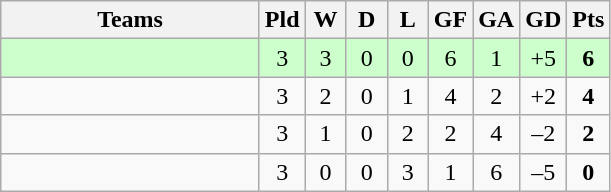<table class="wikitable" style="text-align: center;">
<tr>
<th width=165>Teams</th>
<th width=20>Pld</th>
<th width=20>W</th>
<th width=20>D</th>
<th width=20>L</th>
<th width=20>GF</th>
<th width=20>GA</th>
<th width=20>GD</th>
<th width=20>Pts</th>
</tr>
<tr align=center style="background:#ccffcc;">
<td style="text-align:left;"></td>
<td>3</td>
<td>3</td>
<td>0</td>
<td>0</td>
<td>6</td>
<td>1</td>
<td>+5</td>
<td><strong>6</strong></td>
</tr>
<tr align=center>
<td style="text-align:left;"></td>
<td>3</td>
<td>2</td>
<td>0</td>
<td>1</td>
<td>4</td>
<td>2</td>
<td>+2</td>
<td><strong>4</strong></td>
</tr>
<tr align=center>
<td style="text-align:left;"></td>
<td>3</td>
<td>1</td>
<td>0</td>
<td>2</td>
<td>2</td>
<td>4</td>
<td>–2</td>
<td><strong>2</strong></td>
</tr>
<tr align=center>
<td style="text-align:left;"></td>
<td>3</td>
<td>0</td>
<td>0</td>
<td>3</td>
<td>1</td>
<td>6</td>
<td>–5</td>
<td><strong>0</strong></td>
</tr>
</table>
